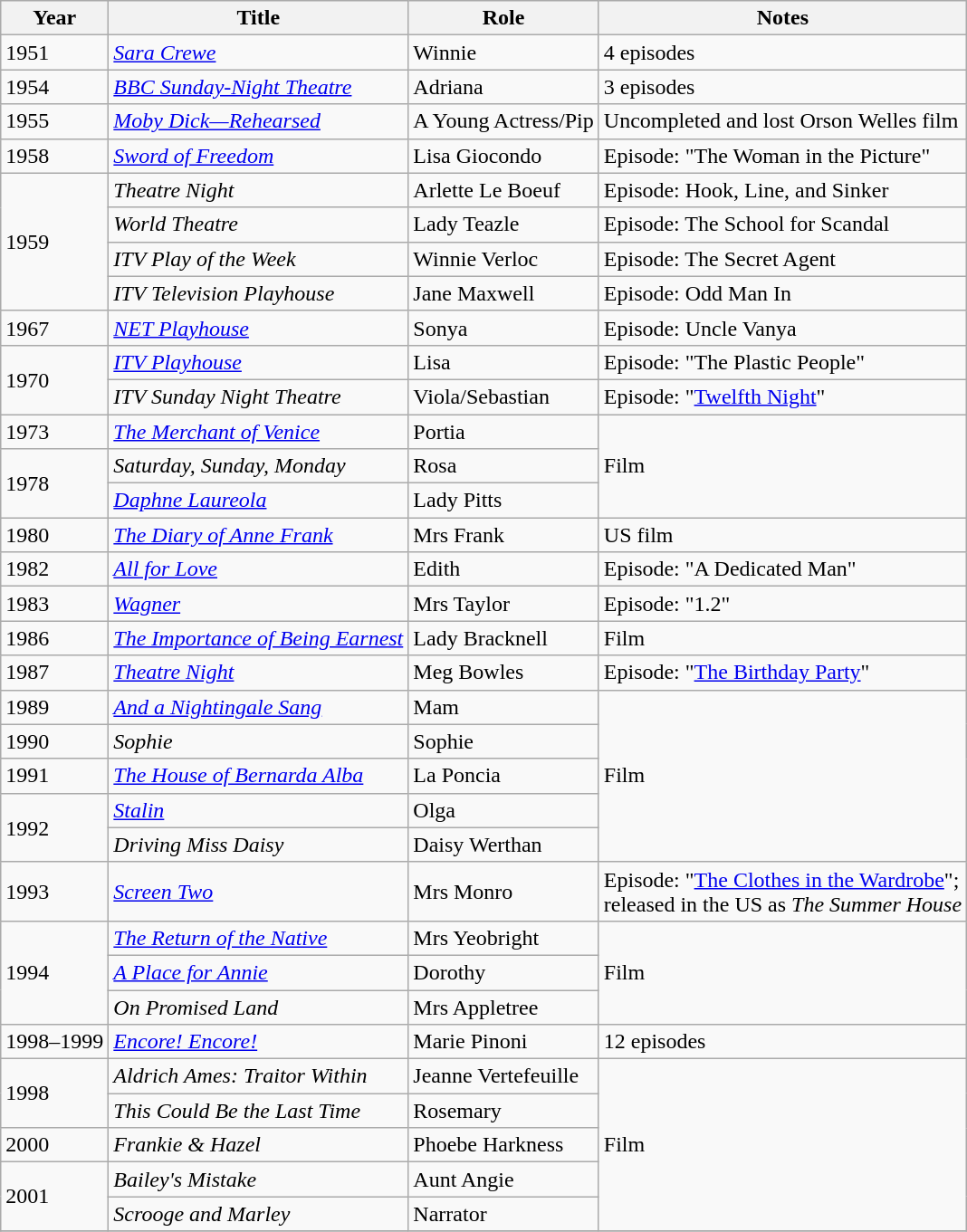<table class="wikitable sortable">
<tr>
<th scope=col>Year</th>
<th scope=col>Title</th>
<th scope=col>Role</th>
<th scope=col>Notes</th>
</tr>
<tr>
<td>1951</td>
<td><em><a href='#'>Sara Crewe</a></em></td>
<td>Winnie</td>
<td>4 episodes</td>
</tr>
<tr>
<td>1954</td>
<td><em><a href='#'>BBC Sunday-Night Theatre</a></em></td>
<td>Adriana</td>
<td>3 episodes</td>
</tr>
<tr>
<td>1955</td>
<td><em><a href='#'>Moby Dick—Rehearsed</a></em></td>
<td>A Young Actress/Pip</td>
<td>Uncompleted and lost Orson Welles film </td>
</tr>
<tr>
<td>1958</td>
<td><em><a href='#'>Sword of Freedom</a></em></td>
<td>Lisa Giocondo</td>
<td>Episode: "The Woman in the Picture"</td>
</tr>
<tr>
<td rowspan="4">1959</td>
<td><em>Theatre Night</em></td>
<td>Arlette Le Boeuf</td>
<td>Episode: Hook, Line, and Sinker</td>
</tr>
<tr>
<td><em>World Theatre</em></td>
<td>Lady Teazle</td>
<td>Episode: The School for Scandal</td>
</tr>
<tr>
<td><em>ITV Play of the Week</em></td>
<td>Winnie Verloc</td>
<td>Episode: The Secret Agent</td>
</tr>
<tr>
<td><em>ITV Television Playhouse</em></td>
<td>Jane Maxwell</td>
<td>Episode: Odd Man In</td>
</tr>
<tr>
<td>1967</td>
<td><em><a href='#'>NET Playhouse</a></em></td>
<td>Sonya</td>
<td>Episode: Uncle Vanya</td>
</tr>
<tr>
<td rowspan="2">1970</td>
<td><em><a href='#'>ITV Playhouse</a></em></td>
<td>Lisa</td>
<td>Episode: "The Plastic People"</td>
</tr>
<tr>
<td><em>ITV Sunday Night Theatre</em></td>
<td>Viola/Sebastian</td>
<td>Episode: "<a href='#'>Twelfth Night</a>"</td>
</tr>
<tr>
<td>1973</td>
<td><em><a href='#'>The Merchant of Venice</a></em></td>
<td>Portia</td>
<td rowspan="3">Film</td>
</tr>
<tr>
<td rowspan="2">1978</td>
<td><em>Saturday, Sunday, Monday</em></td>
<td>Rosa</td>
</tr>
<tr>
<td><em><a href='#'>Daphne Laureola</a></em></td>
<td>Lady Pitts</td>
</tr>
<tr>
<td>1980</td>
<td><em><a href='#'>The Diary of Anne Frank</a></em></td>
<td>Mrs Frank</td>
<td>US film</td>
</tr>
<tr>
<td>1982</td>
<td><em><a href='#'>All for Love</a></em></td>
<td>Edith</td>
<td>Episode: "A Dedicated Man"</td>
</tr>
<tr>
<td>1983</td>
<td><em><a href='#'>Wagner</a></em></td>
<td>Mrs Taylor</td>
<td>Episode: "1.2"</td>
</tr>
<tr>
<td>1986</td>
<td><em><a href='#'>The Importance of Being Earnest</a></em></td>
<td>Lady Bracknell</td>
<td>Film</td>
</tr>
<tr>
<td>1987</td>
<td><em><a href='#'>Theatre Night</a></em></td>
<td>Meg Bowles</td>
<td>Episode: "<a href='#'>The Birthday Party</a>"</td>
</tr>
<tr>
<td>1989</td>
<td><em><a href='#'>And a Nightingale Sang</a></em></td>
<td>Mam</td>
<td rowspan="5">Film</td>
</tr>
<tr>
<td>1990</td>
<td><em>Sophie</em></td>
<td>Sophie</td>
</tr>
<tr>
<td>1991</td>
<td><em><a href='#'>The House of Bernarda Alba</a></em></td>
<td>La Poncia</td>
</tr>
<tr>
<td rowspan="2">1992</td>
<td><em><a href='#'>Stalin</a></em></td>
<td>Olga</td>
</tr>
<tr>
<td><em>Driving Miss Daisy</em></td>
<td>Daisy Werthan</td>
</tr>
<tr>
<td>1993</td>
<td><em><a href='#'>Screen Two</a></em></td>
<td>Mrs Monro</td>
<td>Episode: "<a href='#'>The Clothes in the Wardrobe</a>";<br>released in the US as <em>The Summer House</em></td>
</tr>
<tr>
<td rowspan="3">1994</td>
<td><em><a href='#'>The Return of the Native</a></em></td>
<td>Mrs Yeobright</td>
<td rowspan="3">Film</td>
</tr>
<tr>
<td><em><a href='#'>A Place for Annie</a></em></td>
<td>Dorothy</td>
</tr>
<tr>
<td><em>On Promised Land</em></td>
<td>Mrs Appletree</td>
</tr>
<tr>
<td>1998–1999</td>
<td><em><a href='#'>Encore! Encore!</a></em></td>
<td>Marie Pinoni</td>
<td>12 episodes</td>
</tr>
<tr>
<td rowspan="2">1998</td>
<td><em>Aldrich Ames: Traitor Within</em></td>
<td>Jeanne Vertefeuille</td>
<td rowspan="5">Film</td>
</tr>
<tr>
<td><em>This Could Be the Last Time</em></td>
<td>Rosemary</td>
</tr>
<tr>
<td>2000</td>
<td><em>Frankie & Hazel</em></td>
<td>Phoebe Harkness</td>
</tr>
<tr>
<td rowspan="2">2001</td>
<td><em>Bailey's Mistake</em></td>
<td>Aunt Angie</td>
</tr>
<tr>
<td><em>Scrooge and Marley</em></td>
<td>Narrator</td>
</tr>
<tr>
</tr>
</table>
